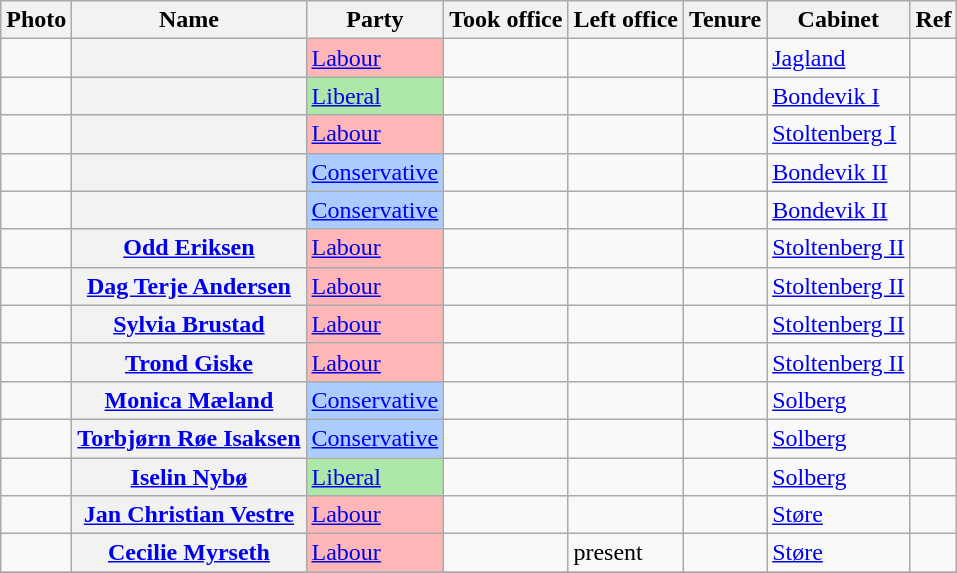<table class="wikitable plainrowheaders sortable">
<tr>
<th scope=col class=unsortable>Photo</th>
<th scope=col>Name</th>
<th scope=col>Party</th>
<th scope=col>Took office</th>
<th scope=col>Left office</th>
<th scope=col>Tenure</th>
<th scope=col>Cabinet</th>
<th scope=col class=unsortable>Ref</th>
</tr>
<tr>
<td align=center></td>
<th scope=row></th>
<td style="background:#FFB6B6"><a href='#'>Labour</a></td>
<td></td>
<td></td>
<td></td>
<td><a href='#'>Jagland</a></td>
<td align=center></td>
</tr>
<tr>
<td align=center></td>
<th scope=row></th>
<td style="background:#AEE8A8"><a href='#'>Liberal</a></td>
<td></td>
<td></td>
<td></td>
<td><a href='#'>Bondevik I</a></td>
<td align=center></td>
</tr>
<tr>
<td align=center></td>
<th scope=row></th>
<td style="background:#FFB6B6"><a href='#'>Labour</a></td>
<td></td>
<td></td>
<td></td>
<td><a href='#'>Stoltenberg I</a></td>
<td align=center></td>
</tr>
<tr>
<td align=center></td>
<th scope=row></th>
<td style="background:#AACCFF"><a href='#'>Conservative</a></td>
<td></td>
<td></td>
<td></td>
<td><a href='#'>Bondevik II</a></td>
<td align=center></td>
</tr>
<tr>
<td align=center></td>
<th scope=row></th>
<td style="background:#AACCFF"><a href='#'>Conservative</a></td>
<td></td>
<td></td>
<td></td>
<td><a href='#'>Bondevik II</a></td>
<td align=center></td>
</tr>
<tr>
<td align=center></td>
<th scope=row><a href='#'>Odd Eriksen</a></th>
<td style="background:#FFB6B6"><a href='#'>Labour</a></td>
<td></td>
<td></td>
<td></td>
<td><a href='#'>Stoltenberg II</a></td>
<td align=center></td>
</tr>
<tr>
<td align=center></td>
<th scope=row><a href='#'>Dag Terje Andersen</a></th>
<td style="background:#FFB6B6"><a href='#'>Labour</a></td>
<td></td>
<td></td>
<td></td>
<td><a href='#'>Stoltenberg II</a></td>
<td align=center></td>
</tr>
<tr>
<td align=center></td>
<th scope=row><a href='#'>Sylvia Brustad</a></th>
<td style="background:#FFB6B6"><a href='#'>Labour</a></td>
<td></td>
<td></td>
<td></td>
<td><a href='#'>Stoltenberg II</a></td>
<td align=center></td>
</tr>
<tr>
<td align=center></td>
<th scope=row><a href='#'>Trond Giske</a></th>
<td style="background:#FFB6B6"><a href='#'>Labour</a></td>
<td></td>
<td></td>
<td></td>
<td><a href='#'>Stoltenberg II</a></td>
<td align=center></td>
</tr>
<tr>
<td align=center></td>
<th scope=row><a href='#'>Monica Mæland</a></th>
<td style="background:#AACCFF"><a href='#'>Conservative</a></td>
<td></td>
<td></td>
<td></td>
<td><a href='#'>Solberg</a></td>
<td align=center></td>
</tr>
<tr>
<td align=center></td>
<th scope=row><a href='#'>Torbjørn Røe Isaksen</a></th>
<td style="background:#AACCFF"><a href='#'>Conservative</a></td>
<td></td>
<td></td>
<td></td>
<td><a href='#'>Solberg</a></td>
<td align=center></td>
</tr>
<tr>
<td align=center></td>
<th scope=row><a href='#'>Iselin Nybø</a></th>
<td style="background:#AEE8A8"><a href='#'>Liberal</a></td>
<td></td>
<td></td>
<td></td>
<td><a href='#'>Solberg</a></td>
<td align=center></td>
</tr>
<tr>
<td align=center></td>
<th scope=row><a href='#'>Jan Christian Vestre</a></th>
<td style="background:#FFB6B6"><a href='#'>Labour</a></td>
<td></td>
<td></td>
<td></td>
<td><a href='#'>Støre</a></td>
<td align=center></td>
</tr>
<tr>
<td align=center></td>
<th scope=row><a href='#'>Cecilie Myrseth</a></th>
<td style="background:#FFB6B6"><a href='#'>Labour</a></td>
<td></td>
<td>present</td>
<td></td>
<td><a href='#'>Støre</a></td>
<td align=center></td>
</tr>
<tr>
</tr>
</table>
